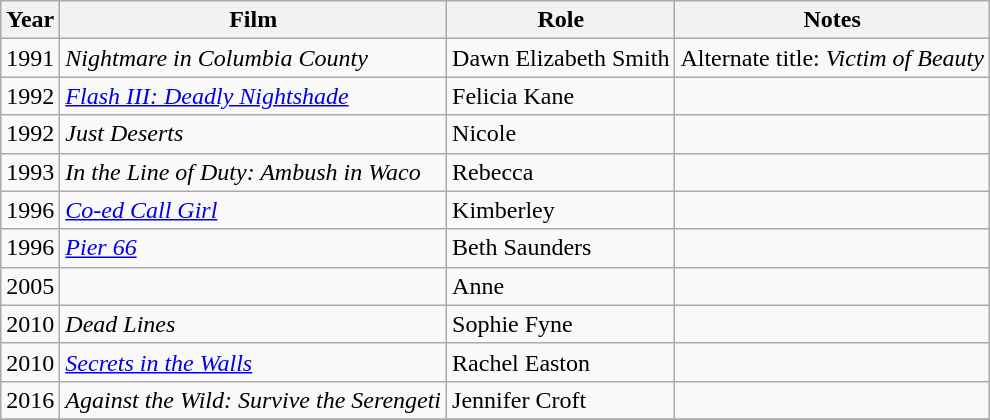<table class="wikitable sortable">
<tr>
<th>Year</th>
<th>Film</th>
<th>Role</th>
<th class="unsortable">Notes</th>
</tr>
<tr>
<td>1991</td>
<td><em>Nightmare in Columbia County</em></td>
<td>Dawn Elizabeth Smith</td>
<td>Alternate title: <em>Victim of Beauty</em></td>
</tr>
<tr>
<td>1992</td>
<td><em><a href='#'>Flash III: Deadly Nightshade</a></em></td>
<td>Felicia Kane</td>
<td></td>
</tr>
<tr>
<td>1992</td>
<td><em>Just Deserts</em></td>
<td>Nicole</td>
<td></td>
</tr>
<tr>
<td>1993</td>
<td><em>In the Line of Duty: Ambush in Waco</em></td>
<td>Rebecca</td>
<td></td>
</tr>
<tr>
<td>1996</td>
<td><em><a href='#'>Co-ed Call Girl</a></em></td>
<td>Kimberley</td>
<td></td>
</tr>
<tr>
<td>1996</td>
<td><em><a href='#'>Pier 66</a></em></td>
<td>Beth Saunders</td>
<td></td>
</tr>
<tr>
<td>2005</td>
<td><em></em></td>
<td>Anne</td>
<td></td>
</tr>
<tr>
<td>2010</td>
<td><em>Dead Lines</em></td>
<td>Sophie Fyne</td>
<td></td>
</tr>
<tr>
<td>2010</td>
<td><em><a href='#'>Secrets in the Walls</a></em></td>
<td>Rachel Easton</td>
<td></td>
</tr>
<tr>
<td>2016</td>
<td><em>Against the Wild: Survive the Serengeti</em></td>
<td>Jennifer Croft</td>
<td></td>
</tr>
<tr>
</tr>
</table>
